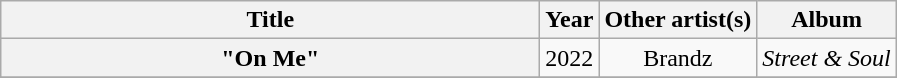<table class="wikitable plainrowheaders" style="text-align:center;">
<tr>
<th scope="col" style="width:22em;">Title</th>
<th scope="col">Year</th>
<th scope="col">Other artist(s)</th>
<th scope="col">Album</th>
</tr>
<tr>
<th scope="row">"On Me"</th>
<td>2022</td>
<td>Brandz</td>
<td><em>Street & Soul</em></td>
</tr>
<tr>
</tr>
</table>
